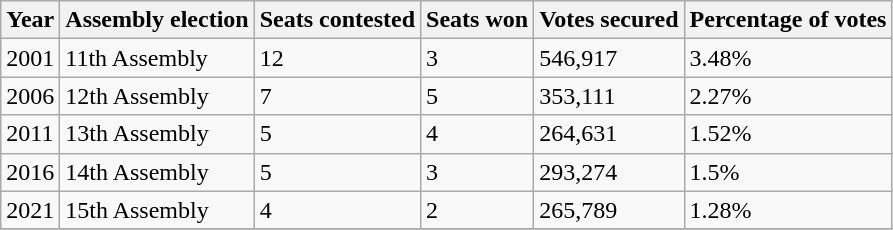<table class="wikitable sortable">
<tr>
<th>Year</th>
<th>Assembly election</th>
<th>Seats contested</th>
<th>Seats won</th>
<th>Votes secured</th>
<th>Percentage of votes</th>
</tr>
<tr>
<td>2001</td>
<td>11th Assembly</td>
<td>12</td>
<td>3</td>
<td>546,917</td>
<td>3.48%</td>
</tr>
<tr>
<td>2006</td>
<td>12th Assembly</td>
<td>7</td>
<td>5</td>
<td>353,111</td>
<td>2.27%</td>
</tr>
<tr>
<td>2011</td>
<td>13th Assembly</td>
<td>5</td>
<td>4</td>
<td>264,631</td>
<td>1.52%</td>
</tr>
<tr>
<td>2016</td>
<td>14th Assembly</td>
<td>5</td>
<td>3</td>
<td>293,274</td>
<td>1.5%</td>
</tr>
<tr>
<td>2021</td>
<td>15th Assembly</td>
<td>4</td>
<td>2</td>
<td>265,789</td>
<td>1.28%</td>
</tr>
<tr>
</tr>
</table>
